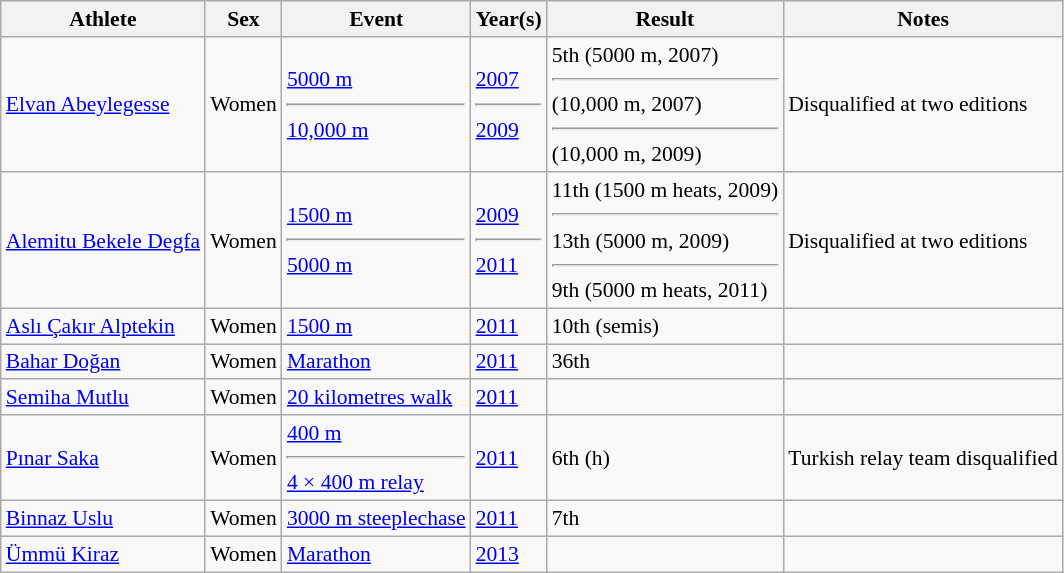<table class="wikitable sortable" style="font-size:90%;">
<tr>
<th>Athlete</th>
<th>Sex</th>
<th>Event</th>
<th>Year(s)</th>
<th>Result</th>
<th>Notes</th>
</tr>
<tr>
<td><a href='#'>Elvan Abeylegesse</a></td>
<td>Women</td>
<td><a href='#'>5000 m</a><hr><a href='#'>10,000 m</a></td>
<td><a href='#'>2007</a><hr><a href='#'>2009</a></td>
<td>5th (5000 m, 2007)<hr> (10,000 m, 2007)<hr> (10,000 m, 2009)</td>
<td>Disqualified at two editions</td>
</tr>
<tr>
<td><a href='#'>Alemitu Bekele Degfa</a></td>
<td>Women</td>
<td><a href='#'>1500 m</a><hr><a href='#'>5000 m</a></td>
<td><a href='#'>2009</a><hr><a href='#'>2011</a></td>
<td>11th (1500 m heats, 2009)<hr>13th (5000 m, 2009)<hr>9th (5000 m heats, 2011)</td>
<td>Disqualified at two editions</td>
</tr>
<tr>
<td><a href='#'>Aslı Çakır Alptekin</a></td>
<td>Women</td>
<td><a href='#'>1500 m</a></td>
<td><a href='#'>2011</a></td>
<td>10th (semis)</td>
<td></td>
</tr>
<tr>
<td><a href='#'>Bahar Doğan</a></td>
<td>Women</td>
<td><a href='#'>Marathon</a></td>
<td><a href='#'>2011</a></td>
<td>36th</td>
<td></td>
</tr>
<tr>
<td><a href='#'>Semiha Mutlu</a></td>
<td>Women</td>
<td><a href='#'>20 kilometres walk</a></td>
<td><a href='#'>2011</a></td>
<td></td>
<td></td>
</tr>
<tr>
<td><a href='#'>Pınar Saka</a></td>
<td>Women</td>
<td><a href='#'>400 m</a><hr><a href='#'>4 × 400 m relay</a></td>
<td><a href='#'>2011</a></td>
<td>6th (h)</td>
<td>Turkish relay team disqualified</td>
</tr>
<tr>
<td><a href='#'>Binnaz Uslu</a></td>
<td>Women</td>
<td><a href='#'>3000 m steeplechase</a></td>
<td><a href='#'>2011</a></td>
<td>7th</td>
<td></td>
</tr>
<tr>
<td><a href='#'>Ümmü Kiraz</a></td>
<td>Women</td>
<td><a href='#'>Marathon</a></td>
<td><a href='#'>2013</a></td>
<td></td>
<td></td>
</tr>
</table>
